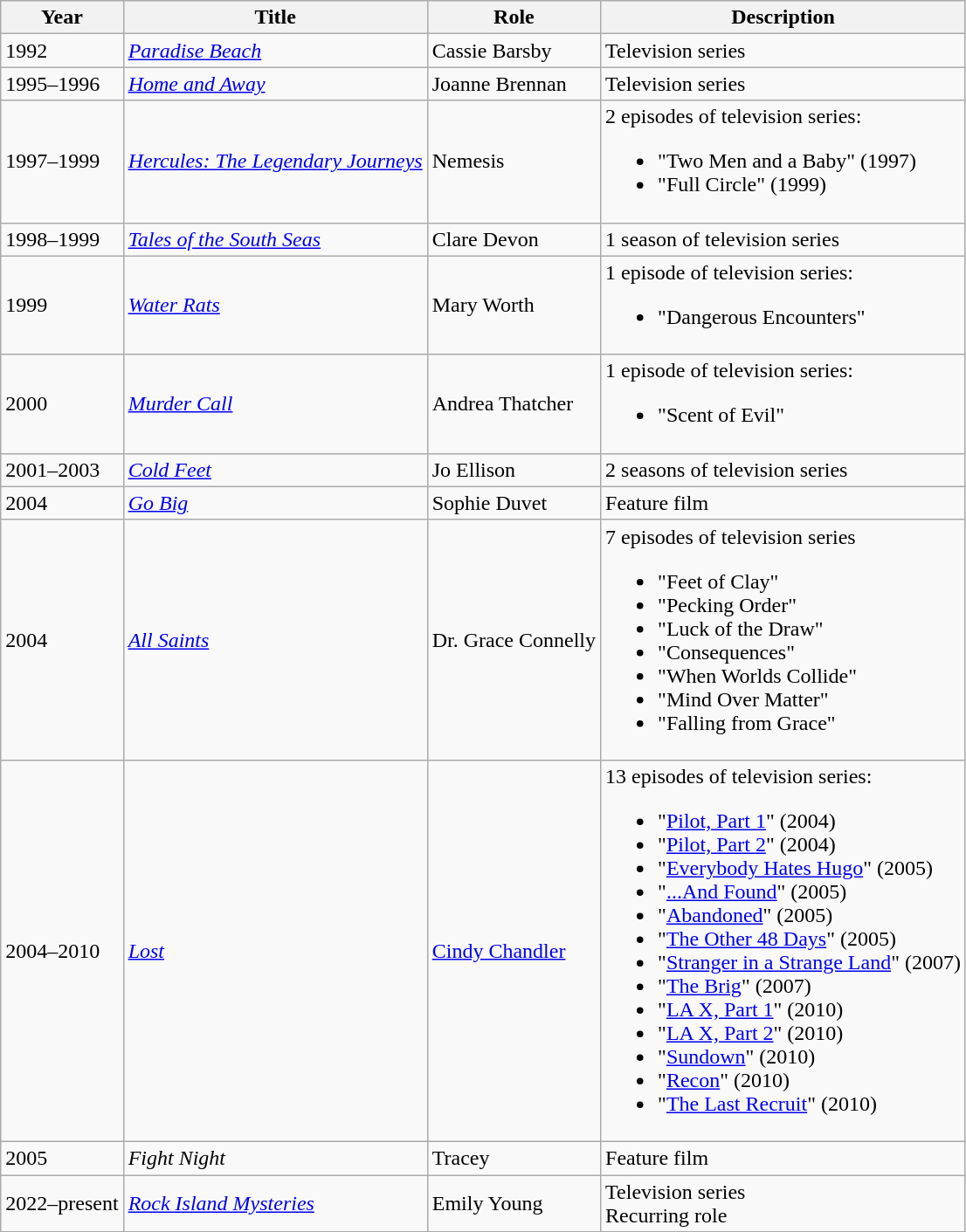<table class="wikitable sortable">
<tr>
<th>Year</th>
<th>Title</th>
<th>Role</th>
<th class="unsortable">Description</th>
</tr>
<tr>
<td>1992</td>
<td><em><a href='#'>Paradise Beach</a></em></td>
<td>Cassie Barsby</td>
<td>Television series</td>
</tr>
<tr>
<td>1995–1996</td>
<td><em><a href='#'>Home and Away</a></em></td>
<td>Joanne Brennan</td>
<td>Television series</td>
</tr>
<tr>
<td>1997–1999</td>
<td><em><a href='#'>Hercules: The Legendary Journeys</a></em></td>
<td>Nemesis</td>
<td>2 episodes of television series:<br><ul><li>"Two Men and a Baby" (1997)</li><li>"Full Circle" (1999)</li></ul></td>
</tr>
<tr>
<td>1998–1999</td>
<td><em><a href='#'>Tales of the South Seas</a></em></td>
<td>Clare Devon</td>
<td>1 season of television series</td>
</tr>
<tr>
<td>1999</td>
<td><em><a href='#'>Water Rats</a></em></td>
<td>Mary Worth</td>
<td>1 episode of television series:<br><ul><li>"Dangerous Encounters"</li></ul></td>
</tr>
<tr>
<td>2000</td>
<td><em><a href='#'>Murder Call</a></em></td>
<td>Andrea Thatcher</td>
<td>1 episode of television series:<br><ul><li>"Scent of Evil"</li></ul></td>
</tr>
<tr>
<td>2001–2003</td>
<td><em><a href='#'>Cold Feet</a></em></td>
<td>Jo Ellison</td>
<td>2 seasons of television series</td>
</tr>
<tr>
<td>2004</td>
<td><em><a href='#'>Go Big</a></em></td>
<td>Sophie Duvet</td>
<td>Feature film</td>
</tr>
<tr>
<td>2004</td>
<td><em><a href='#'>All Saints</a></em></td>
<td>Dr. Grace Connelly</td>
<td>7 episodes of television series<br><ul><li>"Feet of Clay"</li><li>"Pecking Order"</li><li>"Luck of the Draw"</li><li>"Consequences"</li><li>"When Worlds Collide"</li><li>"Mind Over Matter"</li><li>"Falling from Grace"</li></ul></td>
</tr>
<tr>
<td>2004–2010</td>
<td><em><a href='#'>Lost</a></em></td>
<td><a href='#'>Cindy Chandler</a></td>
<td>13 episodes of television series:<br><ul><li>"<a href='#'>Pilot, Part 1</a>" (2004)</li><li>"<a href='#'>Pilot, Part 2</a>" (2004)</li><li>"<a href='#'>Everybody Hates Hugo</a>" (2005)</li><li>"<a href='#'>...And Found</a>" (2005)</li><li>"<a href='#'>Abandoned</a>" (2005)</li><li>"<a href='#'>The Other 48 Days</a>" (2005)</li><li>"<a href='#'>Stranger in a Strange Land</a>" (2007)</li><li>"<a href='#'>The Brig</a>" (2007)</li><li>"<a href='#'>LA X, Part 1</a>" (2010)</li><li>"<a href='#'>LA X, Part 2</a>" (2010)</li><li>"<a href='#'>Sundown</a>" (2010)</li><li>"<a href='#'>Recon</a>" (2010)</li><li>"<a href='#'>The Last Recruit</a>" (2010)</li></ul></td>
</tr>
<tr>
<td>2005</td>
<td><em>Fight Night</em></td>
<td>Tracey</td>
<td>Feature film</td>
</tr>
<tr>
<td>2022–present</td>
<td><em><a href='#'>Rock Island Mysteries</a></em></td>
<td>Emily Young</td>
<td>Television series<br>Recurring role</td>
</tr>
<tr>
</tr>
</table>
